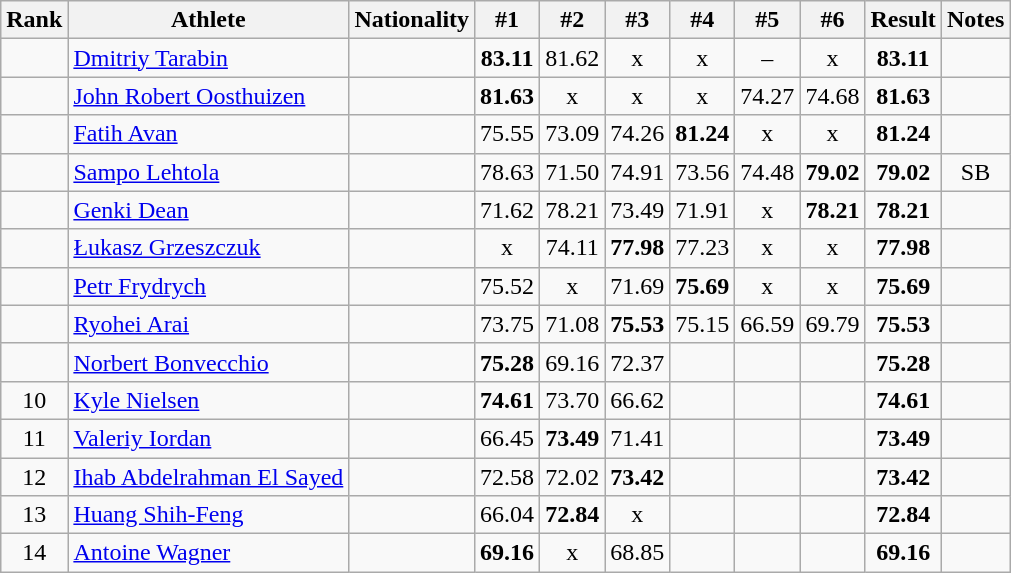<table class="wikitable sortable" style="text-align:center">
<tr>
<th>Rank</th>
<th>Athlete</th>
<th>Nationality</th>
<th>#1</th>
<th>#2</th>
<th>#3</th>
<th>#4</th>
<th>#5</th>
<th>#6</th>
<th>Result</th>
<th>Notes</th>
</tr>
<tr>
<td></td>
<td align="left"><a href='#'>Dmitriy Tarabin</a></td>
<td align=left></td>
<td><strong>83.11</strong></td>
<td>81.62</td>
<td>x</td>
<td>x</td>
<td>–</td>
<td>x</td>
<td><strong>83.11</strong></td>
<td></td>
</tr>
<tr>
<td></td>
<td align="left"><a href='#'>John Robert Oosthuizen</a></td>
<td align=left></td>
<td><strong>81.63</strong></td>
<td>x</td>
<td>x</td>
<td>x</td>
<td>74.27</td>
<td>74.68</td>
<td><strong>81.63</strong></td>
<td></td>
</tr>
<tr>
<td></td>
<td align="left"><a href='#'>Fatih Avan</a></td>
<td align=left></td>
<td>75.55</td>
<td>73.09</td>
<td>74.26</td>
<td><strong>81.24</strong></td>
<td>x</td>
<td>x</td>
<td><strong>81.24</strong></td>
<td></td>
</tr>
<tr>
<td></td>
<td align="left"><a href='#'>Sampo Lehtola</a></td>
<td align=left></td>
<td>78.63</td>
<td>71.50</td>
<td>74.91</td>
<td>73.56</td>
<td>74.48</td>
<td><strong>79.02</strong></td>
<td><strong>79.02</strong></td>
<td>SB</td>
</tr>
<tr>
<td></td>
<td align="left"><a href='#'>Genki Dean</a></td>
<td align=left></td>
<td>71.62</td>
<td>78.21</td>
<td>73.49</td>
<td>71.91</td>
<td>x</td>
<td><strong>78.21</strong></td>
<td><strong>78.21</strong></td>
<td></td>
</tr>
<tr>
<td></td>
<td align="left"><a href='#'>Łukasz Grzeszczuk</a></td>
<td align=left></td>
<td>x</td>
<td>74.11</td>
<td><strong>77.98</strong></td>
<td>77.23</td>
<td>x</td>
<td>x</td>
<td><strong>77.98</strong></td>
<td></td>
</tr>
<tr>
<td></td>
<td align="left"><a href='#'>Petr Frydrych</a></td>
<td align=left></td>
<td>75.52</td>
<td>x</td>
<td>71.69</td>
<td><strong>75.69</strong></td>
<td>x</td>
<td>x</td>
<td><strong>75.69</strong></td>
<td></td>
</tr>
<tr>
<td></td>
<td align="left"><a href='#'>Ryohei Arai</a></td>
<td align=left></td>
<td>73.75</td>
<td>71.08</td>
<td><strong>75.53</strong></td>
<td>75.15</td>
<td>66.59</td>
<td>69.79</td>
<td><strong>75.53</strong></td>
<td></td>
</tr>
<tr>
<td></td>
<td align="left"><a href='#'>Norbert Bonvecchio</a></td>
<td align=left></td>
<td><strong>75.28</strong></td>
<td>69.16</td>
<td>72.37</td>
<td></td>
<td></td>
<td></td>
<td><strong>75.28</strong></td>
<td></td>
</tr>
<tr>
<td>10</td>
<td align="left"><a href='#'>Kyle Nielsen</a></td>
<td align=left></td>
<td><strong>74.61</strong></td>
<td>73.70</td>
<td>66.62</td>
<td></td>
<td></td>
<td></td>
<td><strong>74.61</strong></td>
<td></td>
</tr>
<tr>
<td>11</td>
<td align="left"><a href='#'>Valeriy Iordan</a></td>
<td align=left></td>
<td>66.45</td>
<td><strong>73.49</strong></td>
<td>71.41</td>
<td></td>
<td></td>
<td></td>
<td><strong>73.49</strong></td>
<td></td>
</tr>
<tr>
<td>12</td>
<td align="left"><a href='#'>Ihab Abdelrahman El Sayed</a></td>
<td align=left></td>
<td>72.58</td>
<td>72.02</td>
<td><strong>73.42</strong></td>
<td></td>
<td></td>
<td></td>
<td><strong>73.42</strong></td>
<td></td>
</tr>
<tr>
<td>13</td>
<td align="left"><a href='#'>Huang Shih-Feng</a></td>
<td align=left></td>
<td>66.04</td>
<td><strong>72.84</strong></td>
<td>x</td>
<td></td>
<td></td>
<td></td>
<td><strong>72.84</strong></td>
<td></td>
</tr>
<tr>
<td>14</td>
<td align="left"><a href='#'>Antoine Wagner</a></td>
<td align=left></td>
<td><strong>69.16</strong></td>
<td>x</td>
<td>68.85</td>
<td></td>
<td></td>
<td></td>
<td><strong>69.16</strong></td>
<td></td>
</tr>
</table>
